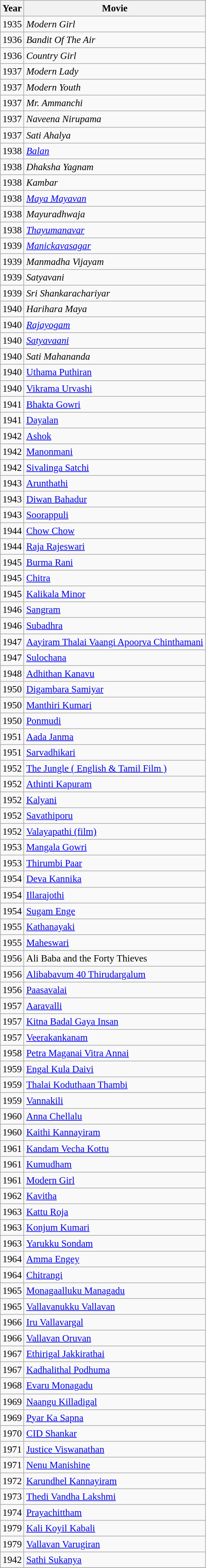<table class="wikitable sortable" style="font-size: 95%;">
<tr>
<th>Year</th>
<th>Movie</th>
</tr>
<tr --->
<td>1935</td>
<td><em>Modern Girl</em></td>
</tr>
<tr --->
<td>1936</td>
<td><em>Bandit Of The Air</em></td>
</tr>
<tr --->
<td>1936</td>
<td><em>Country Girl</em></td>
</tr>
<tr --->
<td>1937</td>
<td><em>Modern Lady</em></td>
</tr>
<tr --->
<td>1937</td>
<td><em>Modern Youth</em></td>
</tr>
<tr --->
<td>1937</td>
<td><em>Mr. Ammanchi</em></td>
</tr>
<tr --->
<td>1937</td>
<td><em>Naveena Nirupama</em></td>
</tr>
<tr --->
<td>1937</td>
<td><em>Sati Ahalya</em></td>
</tr>
<tr --->
<td>1938</td>
<td><em><a href='#'>Balan</a></em></td>
</tr>
<tr --->
<td>1938</td>
<td><em>Dhaksha Yagnam</em></td>
</tr>
<tr --->
<td>1938</td>
<td><em>Kambar</em></td>
</tr>
<tr --->
<td>1938</td>
<td><em><a href='#'>Maya Mayavan</a></em></td>
</tr>
<tr --->
<td>1938</td>
<td><em>Mayuradhwaja</em></td>
</tr>
<tr --->
<td>1938</td>
<td><em><a href='#'>Thayumanavar</a></em></td>
</tr>
<tr --->
<td>1939</td>
<td><em><a href='#'>Manickavasagar</a></em></td>
</tr>
<tr --->
<td>1939</td>
<td><em>Manmadha Vijayam</em></td>
</tr>
<tr --->
<td>1939</td>
<td><em>Satyavani</em></td>
</tr>
<tr --->
<td>1939</td>
<td><em>Sri Shankarachariyar</em></td>
</tr>
<tr --->
<td>1940</td>
<td><em>Harihara Maya</em></td>
</tr>
<tr --->
<td>1940</td>
<td><em><a href='#'>Rajayogam</a></em></td>
</tr>
<tr --->
<td>1940</td>
<td><em><a href='#'>Satyavaani</a></em></td>
</tr>
<tr --->
<td>1940</td>
<td><em>Sati Mahananda</em></td>
</tr>
<tr --->
<td>1940</td>
<td><a href='#'>Uthama Puthiran</a></td>
</tr>
<tr --->
<td>1940</td>
<td><a href='#'>Vikrama Urvashi</a></td>
</tr>
<tr --->
<td>1941</td>
<td><a href='#'>Bhakta Gowri</a></td>
</tr>
<tr --->
<td>1941</td>
<td><a href='#'>Dayalan</a></td>
</tr>
<tr --->
<td>1942</td>
<td><a href='#'>Ashok</a></td>
</tr>
<tr --->
<td>1942</td>
<td><a href='#'>Manonmani</a></td>
</tr>
<tr --->
<td>1942</td>
<td><a href='#'>Sivalinga Satchi</a></td>
</tr>
<tr --->
<td>1943</td>
<td><a href='#'>Arunthathi</a></td>
</tr>
<tr --->
<td>1943</td>
<td><a href='#'>Diwan Bahadur</a></td>
</tr>
<tr --->
<td>1943</td>
<td><a href='#'>Soorappuli</a></td>
</tr>
<tr --->
<td>1944</td>
<td><a href='#'>Chow Chow</a></td>
</tr>
<tr --->
<td>1944</td>
<td><a href='#'>Raja Rajeswari</a></td>
</tr>
<tr --->
<td>1945</td>
<td><a href='#'>Burma Rani</a></td>
</tr>
<tr --->
<td>1945</td>
<td><a href='#'>Chitra</a></td>
</tr>
<tr --->
<td>1945</td>
<td><a href='#'>Kalikala Minor</a></td>
</tr>
<tr --->
<td>1946</td>
<td><a href='#'>Sangram</a></td>
</tr>
<tr --->
<td>1946</td>
<td><a href='#'>Subadhra</a></td>
</tr>
<tr --->
<td>1947</td>
<td><a href='#'>Aayiram Thalai Vaangi Apoorva Chinthamani</a></td>
</tr>
<tr --->
<td>1947</td>
<td><a href='#'>Sulochana</a></td>
</tr>
<tr --->
<td>1948</td>
<td><a href='#'>Adhithan Kanavu</a></td>
</tr>
<tr --->
<td>1950</td>
<td><a href='#'>Digambara Samiyar</a></td>
</tr>
<tr --->
<td>1950</td>
<td><a href='#'>Manthiri Kumari</a></td>
</tr>
<tr --->
<td>1950</td>
<td><a href='#'>Ponmudi</a></td>
</tr>
<tr --->
<td>1951</td>
<td><a href='#'>Aada Janma</a></td>
</tr>
<tr --->
<td>1951</td>
<td><a href='#'>Sarvadhikari</a></td>
</tr>
<tr>
<td>1952</td>
<td><a href='#'>The Jungle ( English & Tamil Film )</a></td>
</tr>
<tr --->
<td>1952</td>
<td><a href='#'>Athinti Kapuram</a></td>
</tr>
<tr --->
<td>1952</td>
<td><a href='#'>Kalyani</a></td>
</tr>
<tr --->
<td>1952</td>
<td><a href='#'>Savathiporu</a></td>
</tr>
<tr --->
<td>1952</td>
<td><a href='#'>Valayapathi (film)</a></td>
</tr>
<tr --->
<td>1953</td>
<td><a href='#'>Mangala Gowri</a></td>
</tr>
<tr --->
<td>1953</td>
<td><a href='#'>Thirumbi Paar</a></td>
</tr>
<tr --->
<td>1954</td>
<td><a href='#'>Deva Kannika</a></td>
</tr>
<tr --->
<td>1954</td>
<td><a href='#'>Illarajothi</a></td>
</tr>
<tr --->
<td>1954</td>
<td><a href='#'>Sugam Enge</a></td>
</tr>
<tr --->
<td>1955</td>
<td><a href='#'>Kathanayaki</a></td>
</tr>
<tr --->
<td>1955</td>
<td><a href='#'>Maheswari</a></td>
</tr>
<tr --->
<td>1956</td>
<td>Ali Baba and the Forty Thieves</td>
</tr>
<tr --->
<td>1956</td>
<td><a href='#'>Alibabavum 40 Thirudargalum</a></td>
</tr>
<tr --->
<td>1956</td>
<td><a href='#'>Paasavalai</a></td>
</tr>
<tr --->
<td>1957</td>
<td><a href='#'>Aaravalli</a></td>
</tr>
<tr --->
<td>1957</td>
<td><a href='#'>Kitna Badal Gaya Insan</a></td>
</tr>
<tr --->
<td>1957</td>
<td><a href='#'>Veerakankanam</a></td>
</tr>
<tr --->
<td>1958</td>
<td><a href='#'>Petra Maganai Vitra Annai</a></td>
</tr>
<tr --->
<td>1959</td>
<td><a href='#'>Engal Kula Daivi</a></td>
</tr>
<tr --->
<td>1959</td>
<td><a href='#'>Thalai Koduthaan Thambi</a></td>
</tr>
<tr --->
<td>1959</td>
<td><a href='#'>Vannakili</a></td>
</tr>
<tr --->
<td>1960</td>
<td><a href='#'>Anna Chellalu</a></td>
</tr>
<tr --->
<td>1960</td>
<td><a href='#'>Kaithi Kannayiram</a></td>
</tr>
<tr --->
<td>1961</td>
<td><a href='#'>Kandam Vecha Kottu</a></td>
</tr>
<tr --->
<td>1961</td>
<td><a href='#'>Kumudham</a></td>
</tr>
<tr --->
<td>1961</td>
<td><a href='#'>Modern Girl</a></td>
</tr>
<tr --->
<td>1962</td>
<td><a href='#'>Kavitha</a></td>
</tr>
<tr --->
<td>1963</td>
<td><a href='#'>Kattu Roja</a></td>
</tr>
<tr --->
<td>1963</td>
<td><a href='#'>Konjum Kumari</a></td>
</tr>
<tr --->
<td>1963</td>
<td><a href='#'>Yarukku Sondam</a></td>
</tr>
<tr --->
<td>1964</td>
<td><a href='#'>Amma Engey</a></td>
</tr>
<tr --->
<td>1964</td>
<td><a href='#'>Chitrangi</a></td>
</tr>
<tr --->
<td>1965</td>
<td><a href='#'>Monagaalluku Managadu</a></td>
</tr>
<tr --->
<td>1965</td>
<td><a href='#'>Vallavanukku Vallavan</a></td>
</tr>
<tr --->
<td>1966</td>
<td><a href='#'>Iru Vallavargal</a></td>
</tr>
<tr --->
<td>1966</td>
<td><a href='#'>Vallavan Oruvan</a></td>
</tr>
<tr --->
<td>1967</td>
<td><a href='#'>Ethirigal Jakkirathai</a></td>
</tr>
<tr --->
<td>1967</td>
<td><a href='#'>Kadhalithal Podhuma</a></td>
</tr>
<tr --->
<td>1968</td>
<td><a href='#'>Evaru Monagadu</a></td>
</tr>
<tr --->
<td>1969</td>
<td><a href='#'>Naangu Killadigal</a></td>
</tr>
<tr --->
<td>1969</td>
<td><a href='#'>Pyar Ka Sapna</a></td>
</tr>
<tr --->
<td>1970</td>
<td><a href='#'>CID Shankar</a></td>
</tr>
<tr --->
<td>1971</td>
<td><a href='#'>Justice Viswanathan</a></td>
</tr>
<tr --->
<td>1971</td>
<td><a href='#'>Nenu Manishine</a></td>
</tr>
<tr --->
<td>1972</td>
<td><a href='#'>Karundhel Kannayiram</a></td>
</tr>
<tr --->
<td>1973</td>
<td><a href='#'>Thedi Vandha Lakshmi</a></td>
</tr>
<tr --->
<td>1974</td>
<td><a href='#'>Prayachittham</a></td>
</tr>
<tr --->
<td>1979</td>
<td><a href='#'>Kali Koyil Kabali</a></td>
</tr>
<tr --->
<td>1979</td>
<td><a href='#'>Vallavan Varugiran</a></td>
</tr>
<tr --->
<td>1942</td>
<td><a href='#'>Sathi Sukanya</a></td>
</tr>
<tr --->
</tr>
</table>
